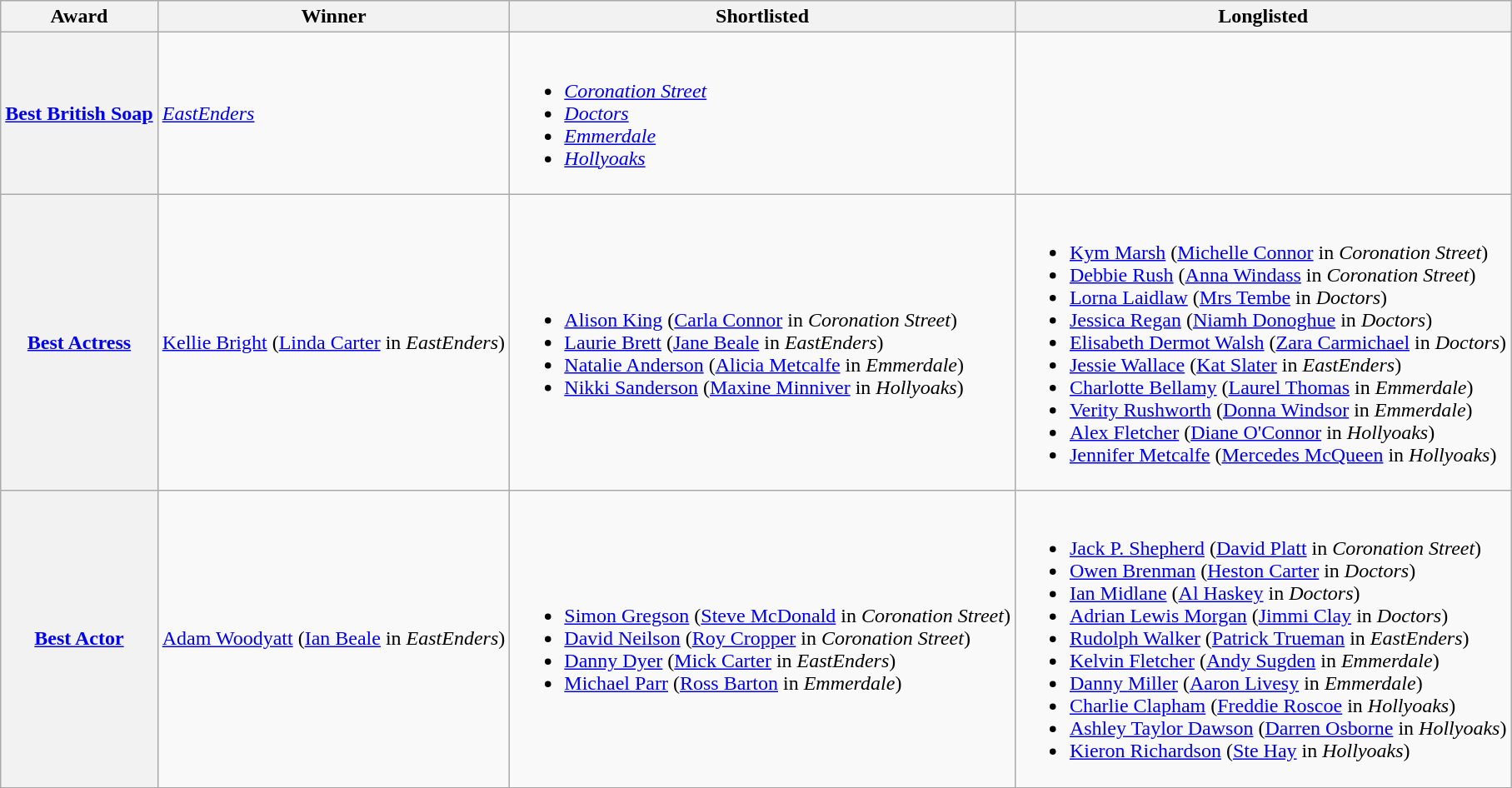<table class="wikitable">
<tr>
<th>Award</th>
<th>Winner</th>
<th>Shortlisted</th>
<th>Longlisted</th>
</tr>
<tr>
<th scope="row"><a href='#'>Best British Soap</a></th>
<td><em><a href='#'>EastEnders</a></em></td>
<td><br><ul><li><em><a href='#'>Coronation Street</a></em></li><li><em><a href='#'>Doctors</a></em></li><li><em><a href='#'>Emmerdale</a></em></li><li><em><a href='#'>Hollyoaks</a></em></li></ul></td>
<td></td>
</tr>
<tr>
<th scope="row"><a href='#'>Best Actress</a></th>
<td><a href='#'>Kellie Bright</a> (<a href='#'>Linda Carter</a> in <em>EastEnders</em>)</td>
<td><br><ul><li><a href='#'>Alison King</a> (<a href='#'>Carla Connor</a> in <em>Coronation Street</em>)</li><li><a href='#'>Laurie Brett</a> (<a href='#'>Jane Beale</a> in <em>EastEnders</em>)</li><li><a href='#'>Natalie Anderson</a> (<a href='#'>Alicia Metcalfe</a> in <em>Emmerdale</em>)</li><li><a href='#'>Nikki Sanderson</a> (<a href='#'>Maxine Minniver</a> in <em>Hollyoaks</em>)</li></ul></td>
<td><br><ul><li><a href='#'>Kym Marsh</a> (<a href='#'>Michelle Connor</a> in <em>Coronation Street</em>)</li><li><a href='#'>Debbie Rush</a> (<a href='#'>Anna Windass</a> in <em>Coronation Street</em>)</li><li><a href='#'>Lorna Laidlaw</a> (<a href='#'>Mrs Tembe</a> in <em>Doctors</em>)</li><li><a href='#'>Jessica Regan</a> (<a href='#'>Niamh Donoghue</a> in <em>Doctors</em>)</li><li><a href='#'>Elisabeth Dermot Walsh</a> (<a href='#'>Zara Carmichael</a> in <em>Doctors</em>)</li><li><a href='#'>Jessie Wallace</a> (<a href='#'>Kat Slater</a> in <em>EastEnders</em>)</li><li><a href='#'>Charlotte Bellamy</a> (<a href='#'>Laurel Thomas</a> in <em>Emmerdale</em>)</li><li><a href='#'>Verity Rushworth</a> (<a href='#'>Donna Windsor</a> in <em>Emmerdale</em>)</li><li><a href='#'>Alex Fletcher</a> (<a href='#'>Diane O'Connor</a> in <em>Hollyoaks</em>)</li><li><a href='#'>Jennifer Metcalfe</a> (<a href='#'>Mercedes McQueen</a> in <em>Hollyoaks</em>)</li></ul></td>
</tr>
<tr>
<th scope="row"><a href='#'>Best Actor</a></th>
<td><a href='#'>Adam Woodyatt</a> (<a href='#'>Ian Beale</a> in <em>EastEnders</em>)</td>
<td><br><ul><li><a href='#'>Simon Gregson</a> (<a href='#'>Steve McDonald</a> in <em>Coronation Street</em>)</li><li><a href='#'>David Neilson</a> (<a href='#'>Roy Cropper</a> in <em>Coronation Street</em>)</li><li><a href='#'>Danny Dyer</a> (<a href='#'>Mick Carter</a> in <em>EastEnders</em>)</li><li><a href='#'>Michael Parr</a> (<a href='#'>Ross Barton</a> in <em>Emmerdale</em>)</li></ul></td>
<td><br><ul><li><a href='#'>Jack P. Shepherd</a> (<a href='#'>David Platt</a> in <em>Coronation Street</em>)</li><li><a href='#'>Owen Brenman</a> (<a href='#'>Heston Carter</a> in <em>Doctors</em>)</li><li><a href='#'>Ian Midlane</a> (<a href='#'>Al Haskey</a> in <em>Doctors</em>)</li><li><a href='#'>Adrian Lewis Morgan</a> (<a href='#'>Jimmi Clay</a> in <em>Doctors</em>)</li><li><a href='#'>Rudolph Walker</a> (<a href='#'>Patrick Trueman</a> in <em>EastEnders</em>)</li><li><a href='#'>Kelvin Fletcher</a> (<a href='#'>Andy Sugden</a> in <em>Emmerdale</em>)</li><li><a href='#'>Danny Miller</a> (<a href='#'>Aaron Livesy</a> in <em>Emmerdale</em>)</li><li><a href='#'>Charlie Clapham</a> (<a href='#'>Freddie Roscoe</a> in <em>Hollyoaks</em>)</li><li><a href='#'>Ashley Taylor Dawson</a> (<a href='#'>Darren Osborne</a> in <em>Hollyoaks</em>)</li><li><a href='#'>Kieron Richardson</a> (<a href='#'>Ste Hay</a> in <em>Hollyoaks</em>)</li></ul></td>
</tr>
</table>
